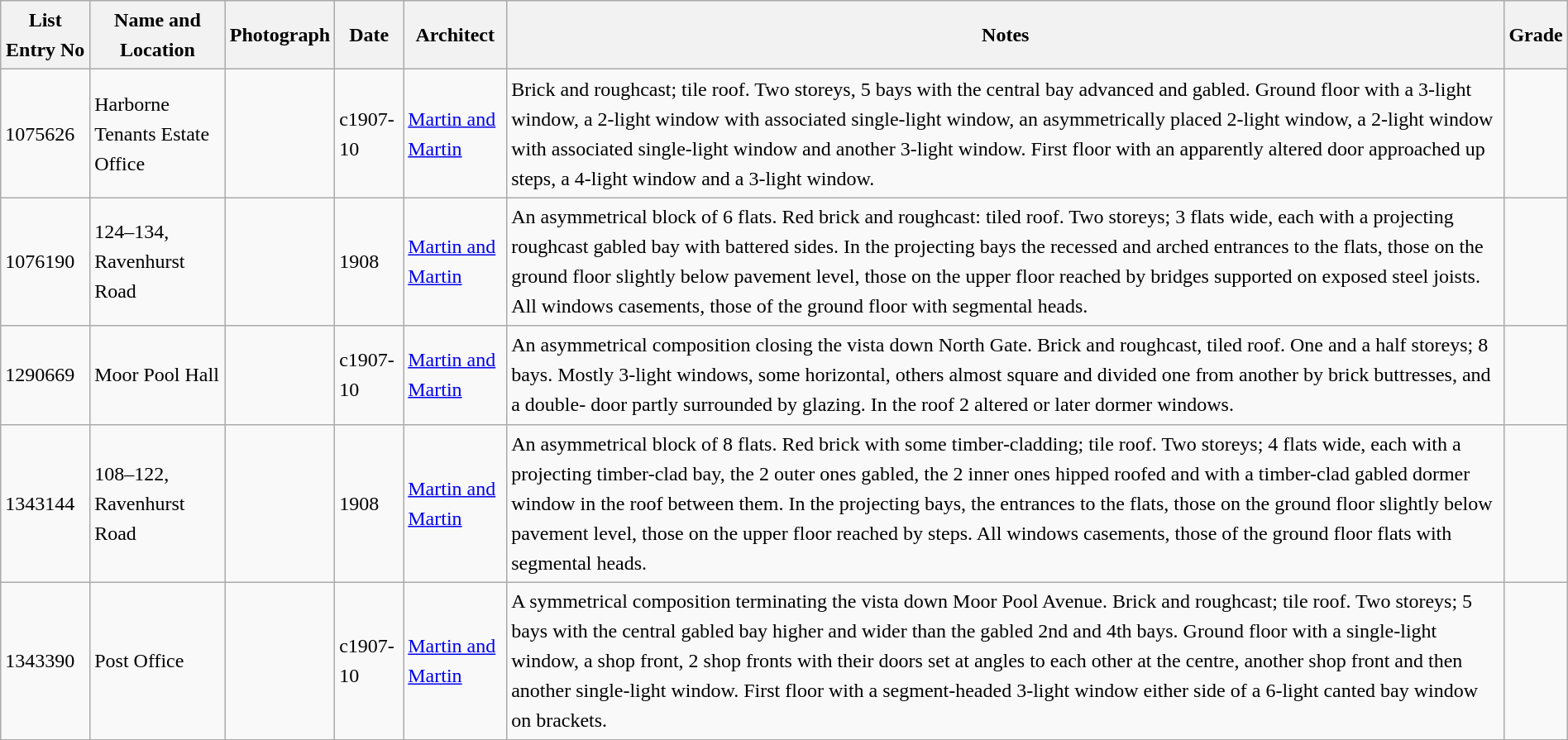<table class="wikitable sortable plainrowheaders" style="width:100%;border:0px;text-align:left;line-height:150%;">
<tr>
<th scope="col">List Entry No</th>
<th scope="col">Name and Location</th>
<th scope="col" class="unsortable">Photograph</th>
<th scope="col">Date</th>
<th scope="col">Architect</th>
<th scope="col" class="unsortable">Notes</th>
<th scope="col">Grade</th>
</tr>
<tr>
<td>1075626</td>
<td>Harborne Tenants Estate Office<br><small></small></td>
<td></td>
<td>c1907-10</td>
<td><a href='#'>Martin and Martin</a></td>
<td>Brick and roughcast; tile roof. Two storeys, 5 bays with the central bay advanced and gabled. Ground floor with a 3-light window, a 2-light window with associated single-light window, an asymmetrically placed 2-light window, a 2-light window with associated single-light window and another 3-light window. First floor with an apparently altered door approached up steps, a 4-light window and a 3-light window.</td>
<td align="center" ></td>
</tr>
<tr>
<td>1076190</td>
<td>124–134, Ravenhurst Road<br><small></small></td>
<td></td>
<td>1908</td>
<td><a href='#'>Martin and Martin</a></td>
<td>An asymmetrical block of 6 flats. Red brick and roughcast: tiled roof. Two storeys; 3 flats wide, each with a projecting roughcast gabled bay with battered sides. In the projecting bays the recessed and arched entrances to the flats, those on the ground floor slightly below pavement level, those on the upper floor reached by bridges supported on exposed steel joists. All windows casements, those of the ground floor with segmental heads.</td>
<td align="center" ></td>
</tr>
<tr>
<td>1290669</td>
<td>Moor Pool Hall<br><small></small></td>
<td></td>
<td>c1907-10</td>
<td><a href='#'>Martin and Martin</a></td>
<td>An asymmetrical composition closing the vista down North Gate. Brick and roughcast, tiled roof. One and a half storeys; 8 bays. Mostly 3-light windows, some horizontal, others almost square and divided one from another by brick buttresses, and a double- door partly surrounded by glazing. In the roof 2 altered or later dormer windows.</td>
<td align="center" ></td>
</tr>
<tr>
<td>1343144</td>
<td>108–122, Ravenhurst Road<br><small></small></td>
<td></td>
<td>1908</td>
<td><a href='#'>Martin and Martin</a></td>
<td>An asymmetrical block of 8 flats. Red brick with some timber-cladding; tile roof. Two storeys; 4 flats wide, each with a projecting timber-clad bay, the 2 outer ones gabled, the 2 inner ones hipped roofed and with a timber-clad gabled dormer window in the roof between them. In the projecting bays, the entrances to the flats, those on the ground floor slightly below pavement level, those on the upper floor reached by steps. All windows casements, those of the ground floor flats with segmental heads.</td>
<td align="center" ></td>
</tr>
<tr>
<td>1343390</td>
<td>Post Office<br><small></small></td>
<td></td>
<td>c1907-10</td>
<td><a href='#'>Martin and Martin</a></td>
<td>A symmetrical composition terminating the vista down Moor Pool Avenue. Brick and roughcast; tile roof. Two storeys; 5 bays with the central gabled bay higher and wider than the gabled 2nd and 4th bays. Ground floor with a single-light window, a shop front, 2 shop fronts with their doors set at angles to each other at the centre, another shop front and then another single-light window. First floor with a segment-headed 3-light window either side of a 6-light canted bay window on brackets.</td>
<td align="center" ></td>
</tr>
<tr>
</tr>
</table>
